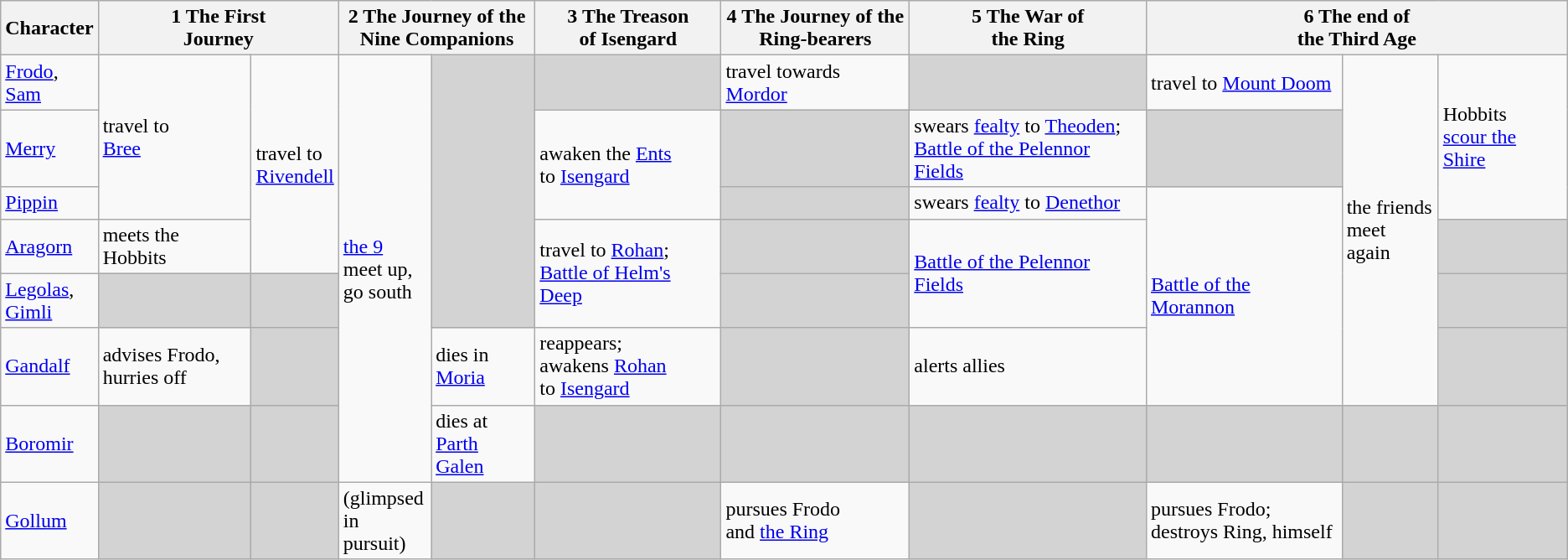<table class="wikitable">
<tr>
<th>Character</th>
<th colspan=2>1 The First<br>Journey</th>
<th colspan=2>2 The Journey of the<br>Nine Companions</th>
<th>3 The Treason<br>of Isengard</th>
<th>4 The Journey of the<br>Ring-bearers</th>
<th>5 The War of<br>the Ring</th>
<th colspan=3>6 The end of<br>the Third Age</th>
</tr>
<tr>
<td><a href='#'>Frodo</a>,<br><a href='#'>Sam</a></td>
<td rowspan=3>travel to<br><a href='#'>Bree</a></td>
<td rowspan=4>travel to<br><a href='#'>Rivendell</a></td>
<td rowspan=7><a href='#'>the 9</a><br>meet up,<br>go south</td>
<td rowspan=5 style="background:#d3d3d3;"></td>
<td style="background:#d3d3d3;"></td>
<td>travel towards <a href='#'>Mordor</a></td>
<td style="background:#d3d3d3;"></td>
<td>travel to <a href='#'>Mount Doom</a></td>
<td rowspan=6>the friends<br>meet again</td>
<td rowspan=3>Hobbits<br><a href='#'>scour the Shire</a></td>
</tr>
<tr>
<td><a href='#'>Merry</a></td>
<td rowspan=2>awaken the <a href='#'>Ents</a><br>to <a href='#'>Isengard</a></td>
<td style="background:#d3d3d3;"></td>
<td>swears <a href='#'>fealty</a> to <a href='#'>Theoden</a>;<br><a href='#'>Battle of the Pelennor Fields</a></td>
<td style="background:#d3d3d3;"></td>
</tr>
<tr>
<td><a href='#'>Pippin</a></td>
<td style="background:#d3d3d3;"></td>
<td>swears <a href='#'>fealty</a> to <a href='#'>Denethor</a></td>
<td rowspan=4><a href='#'>Battle of the Morannon</a></td>
</tr>
<tr>
<td><a href='#'>Aragorn</a></td>
<td>meets the Hobbits</td>
<td rowspan=2>travel to <a href='#'>Rohan</a>;<br><a href='#'>Battle of Helm's Deep</a></td>
<td style="background:#d3d3d3;"></td>
<td rowspan=2><a href='#'>Battle of the Pelennor Fields</a></td>
<td style="background:#d3d3d3;"></td>
</tr>
<tr>
<td><a href='#'>Legolas</a>,<br><a href='#'>Gimli</a></td>
<td style="background:#d3d3d3;"></td>
<td style="background:#d3d3d3;"></td>
<td style="background:#d3d3d3;"></td>
<td style="background:#d3d3d3;"></td>
</tr>
<tr>
<td><a href='#'>Gandalf</a></td>
<td>advises Frodo,<br>hurries off</td>
<td style="background:#d3d3d3;"></td>
<td>dies in<br><a href='#'>Moria</a></td>
<td>reappears;<br>awakens <a href='#'>Rohan</a><br>to <a href='#'>Isengard</a></td>
<td style="background:#d3d3d3;"></td>
<td>alerts allies</td>
<td style="background:#d3d3d3;"></td>
</tr>
<tr>
<td><a href='#'>Boromir</a></td>
<td style="background:#d3d3d3;"></td>
<td style="background:#d3d3d3;"></td>
<td>dies at<br><a href='#'>Parth Galen</a></td>
<td style="background:#d3d3d3;"></td>
<td style="background:#d3d3d3;"></td>
<td style="background:#d3d3d3;"></td>
<td style="background:#d3d3d3;"></td>
<td style="background:#d3d3d3;"></td>
<td style="background:#d3d3d3;"></td>
</tr>
<tr>
<td><a href='#'>Gollum</a></td>
<td style="background:#d3d3d3;"></td>
<td style="background:#d3d3d3;"></td>
<td>(glimpsed<br>in pursuit)</td>
<td style="background:#d3d3d3;"></td>
<td style="background:#d3d3d3;"></td>
<td>pursues Frodo<br>and <a href='#'>the Ring</a></td>
<td style="background:#d3d3d3;"></td>
<td>pursues Frodo;<br>destroys Ring, himself</td>
<td style="background:#d3d3d3;"></td>
<td style="background:#d3d3d3;"></td>
</tr>
</table>
